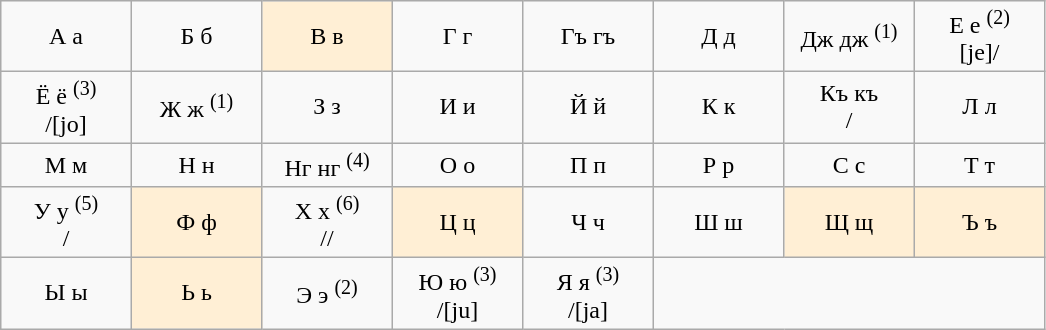<table class="wikitable">
<tr>
<td style="width:5em; text-align:center; padding: 3px;">А а <br> </td>
<td style="width:5em; text-align:center; padding: 3px;">Б б <br> </td>
<td style="width:5em; text-align:center; padding: 3px;" bgcolor="#FFEFD5">В в <br> </td>
<td style="width:5em; text-align:center; padding: 3px;">Г г <br> </td>
<td style="width:5em; text-align:center; padding: 3px;">Гъ гъ <br> </td>
<td style="width:5em; text-align:center; padding: 3px;">Д д <br> </td>
<td style="width:5em; text-align:center; padding: 3px;">Дж дж <sup>(1)</sup><br> </td>
<td style="width:5em; text-align:center; padding: 3px;">Е е <sup>(2)</sup><br> [je]/</td>
</tr>
<tr>
<td style="width:5em; text-align:center; padding: 3px;">Ё ё <sup>(3)</sup><br> /[jo]</td>
<td style="width:5em; text-align:center; padding: 3px;">Ж ж <sup>(1)</sup> <br> </td>
<td style="width:5em; text-align:center; padding: 3px;">З з <br> </td>
<td style="width:5em; text-align:center; padding: 3px;">И и <br> </td>
<td style="width:5em; text-align:center; padding: 3px;">Й й <br> </td>
<td style="width:5em; text-align:center; padding: 3px;">К к <br> </td>
<td style="width:5em; text-align:center; padding: 3px;">Къ къ <br> /</td>
<td style="width:5em; text-align:center; padding: 3px;">Л л <br> </td>
</tr>
<tr>
<td style="width:5em; text-align:center; padding: 3px;">М м <br> </td>
<td style="width:5em; text-align:center; padding: 3px;">Н н <br> </td>
<td style="width:5em; text-align:center; padding: 3px;">Нг нг <sup>(4)</sup><br> </td>
<td style="width:5em; text-align:center; padding: 3px;">О о <br> </td>
<td style="width:5em; text-align:center; padding: 3px;">П п <br> </td>
<td style="width:5em; text-align:center; padding: 3px;">Р р <br> </td>
<td style="width:5em; text-align:center; padding: 3px;">С с <br> </td>
<td style="width:5em; text-align:center; padding: 3px;">Т т <br> </td>
</tr>
<tr>
<td style="width:5em; text-align:center; padding: 3px;">У у <sup>(5)</sup><br> /</td>
<td style="width:5em; text-align:center; padding: 3px;" bgcolor="#FFEFD5">Ф ф <br> </td>
<td style="width:5em; text-align:center; padding: 3px;">Х х <sup>(6)</sup><br> //</td>
<td style="width:5em; text-align:center; padding: 3px;" bgcolor="#FFEFD5">Ц ц <br> </td>
<td style="width:5em; text-align:center; padding: 3px;">Ч ч <br> </td>
<td style="width:5em; text-align:center; padding: 3px;">Ш ш <br> </td>
<td style="width:5em; text-align:center; padding: 3px;" bgcolor="#FFEFD5">Щ щ <br> </td>
<td style="width:5em; text-align:center; padding: 3px;" bgcolor="#FFEFD5">Ъ ъ <br> </td>
</tr>
<tr>
<td style="width:5em; text-align:center; padding: 3px;">Ы ы <br> </td>
<td style="width:5em; text-align:center; padding: 3px;" bgcolor="#FFEFD5">Ь ь <br> </td>
<td style="width:5em; text-align:center; padding: 3px;">Э э <sup>(2)</sup><br> </td>
<td style="width:5em; text-align:center; padding: 3px;">Ю ю <sup>(3)</sup><br> /[ju]</td>
<td style="width:5em; text-align:center; padding: 3px;">Я я <sup>(3)</sup><br> /[ja]</td>
</tr>
</table>
